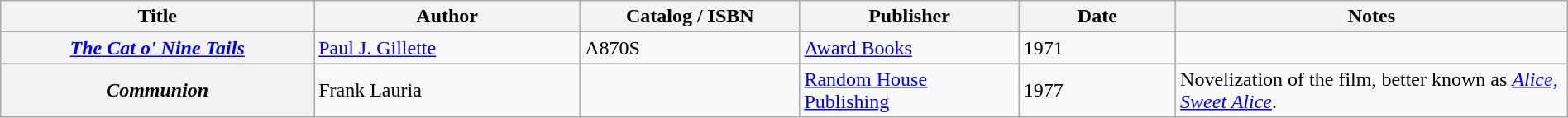<table class="wikitable sortable" style="width:100%;">
<tr>
<th width=20%>Title</th>
<th width=17%>Author</th>
<th width=14%>Catalog / ISBN</th>
<th width=14%>Publisher</th>
<th width=10%>Date</th>
<th width=25%>Notes</th>
</tr>
<tr>
<th><em><a href='#'>The Cat o' Nine Tails</a></em></th>
<td><a href='#'>Paul J. Gillette</a></td>
<td>A870S</td>
<td><a href='#'>Award Books</a></td>
<td>1971</td>
<td></td>
</tr>
<tr>
<th><em>Communion</em></th>
<td>Frank Lauria</td>
<td></td>
<td><a href='#'>Random House Publishing</a></td>
<td>1977</td>
<td>Novelization of the film, better known as <em><a href='#'>Alice, Sweet Alice</a></em>.</td>
</tr>
</table>
